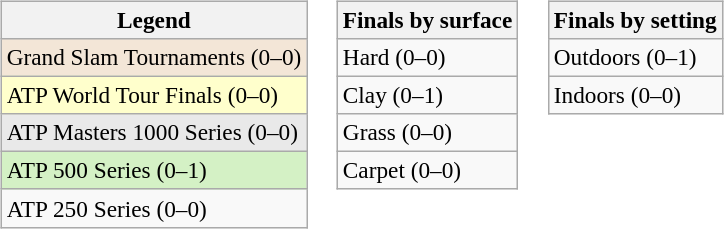<table>
<tr valign=top>
<td><br><table class=wikitable style=font-size:97%>
<tr>
<th>Legend</th>
</tr>
<tr style="background:#f3e6d7;">
<td>Grand Slam Tournaments (0–0)</td>
</tr>
<tr style="background:#ffc;">
<td>ATP World Tour Finals (0–0)</td>
</tr>
<tr style="background:#e9e9e9;">
<td>ATP Masters 1000 Series (0–0)</td>
</tr>
<tr style="background:#d4f1c5;">
<td>ATP 500 Series (0–1)</td>
</tr>
<tr>
<td>ATP 250 Series (0–0)</td>
</tr>
</table>
</td>
<td><br><table class=wikitable style=font-size:97%>
<tr>
<th>Finals by surface</th>
</tr>
<tr>
<td>Hard (0–0)</td>
</tr>
<tr>
<td>Clay (0–1)</td>
</tr>
<tr>
<td>Grass (0–0)</td>
</tr>
<tr>
<td>Carpet (0–0)</td>
</tr>
</table>
</td>
<td><br><table class=wikitable style=font-size:97%>
<tr>
<th>Finals by setting</th>
</tr>
<tr>
<td>Outdoors (0–1)</td>
</tr>
<tr>
<td>Indoors (0–0)</td>
</tr>
</table>
</td>
</tr>
</table>
